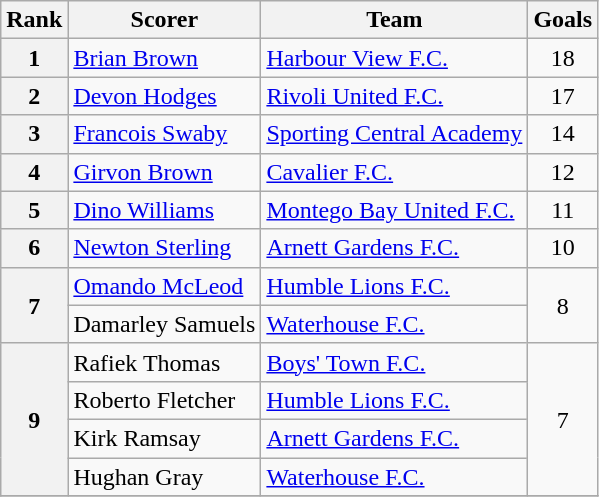<table class="wikitable" style="text-align:center">
<tr>
<th>Rank</th>
<th>Scorer</th>
<th>Team</th>
<th>Goals</th>
</tr>
<tr>
<th rowspan="1">1</th>
<td align="left"> <a href='#'>Brian Brown</a></td>
<td align="left"><a href='#'>Harbour View F.C.</a></td>
<td>18</td>
</tr>
<tr>
<th rowspan="1">2</th>
<td align="left"> <a href='#'>Devon Hodges</a></td>
<td align="left"><a href='#'>Rivoli United F.C.</a></td>
<td>17</td>
</tr>
<tr>
<th rowspan="1">3</th>
<td align="left"> <a href='#'>Francois Swaby</a></td>
<td align="left"><a href='#'>Sporting Central Academy</a></td>
<td>14</td>
</tr>
<tr>
<th rowspan="1">4</th>
<td align="left"> <a href='#'>Girvon Brown</a></td>
<td align="left"><a href='#'>Cavalier F.C.</a></td>
<td>12</td>
</tr>
<tr>
<th rowspan="1">5</th>
<td align="left"> <a href='#'>Dino Williams</a></td>
<td align="left"><a href='#'>Montego Bay United F.C.</a></td>
<td>11</td>
</tr>
<tr>
<th rowspan="1">6</th>
<td align="left"> <a href='#'>Newton Sterling</a></td>
<td align="left"><a href='#'>Arnett Gardens F.C.</a></td>
<td>10</td>
</tr>
<tr>
<th rowspan="2">7</th>
<td align="left"> <a href='#'>Omando McLeod</a></td>
<td align="left"><a href='#'>Humble Lions F.C.</a></td>
<td rowspan="2">8</td>
</tr>
<tr>
<td align="left"> Damarley Samuels</td>
<td align="left"><a href='#'>Waterhouse F.C.</a></td>
</tr>
<tr>
<th rowspan="4">9</th>
<td align="left"> Rafiek Thomas</td>
<td align="left"><a href='#'>Boys' Town F.C.</a></td>
<td rowspan="4">7</td>
</tr>
<tr>
<td align="left"> Roberto Fletcher</td>
<td align="left"><a href='#'>Humble Lions F.C.</a></td>
</tr>
<tr>
<td align="left"> Kirk Ramsay</td>
<td align="left"><a href='#'>Arnett Gardens F.C.</a></td>
</tr>
<tr>
<td align="left"> Hughan Gray</td>
<td align="left"><a href='#'>Waterhouse F.C.</a></td>
</tr>
<tr>
</tr>
</table>
